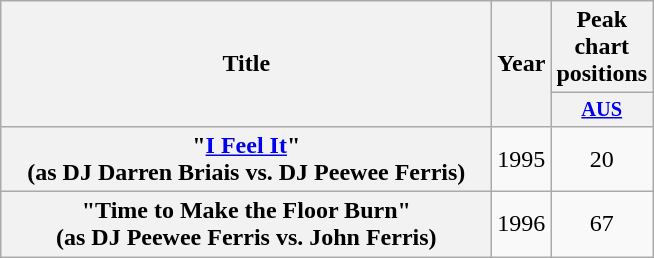<table class="wikitable plainrowheaders" style="text-align:center;">
<tr>
<th scope="col" rowspan="2" style="width:20em;">Title</th>
<th scope="col" rowspan="2" style="width:1em;">Year</th>
<th scope="col" colspan="1">Peak chart positions</th>
</tr>
<tr>
<th scope="col" style="width:3em;font-size:85%;"><a href='#'>AUS</a><br></th>
</tr>
<tr>
<th scope="row">"<a href='#'>I Feel It</a>" <br> (as DJ Darren Briais vs. DJ Peewee Ferris)</th>
<td>1995</td>
<td>20</td>
</tr>
<tr>
<th scope="row">"Time to Make the Floor Burn" <br> (as DJ Peewee Ferris vs. John Ferris)</th>
<td>1996</td>
<td>67</td>
</tr>
</table>
